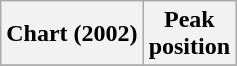<table class="wikitable plainrowheaders">
<tr>
<th scope="col">Chart (2002)</th>
<th scope="col">Peak<br>position</th>
</tr>
<tr>
</tr>
</table>
